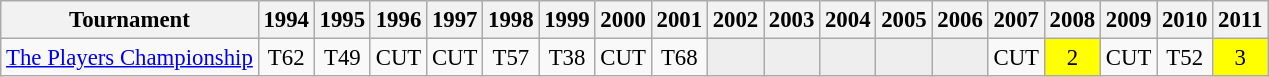<table class="wikitable" style="font-size:95%;text-align:center;">
<tr>
<th>Tournament</th>
<th>1994</th>
<th>1995</th>
<th>1996</th>
<th>1997</th>
<th>1998</th>
<th>1999</th>
<th>2000</th>
<th>2001</th>
<th>2002</th>
<th>2003</th>
<th>2004</th>
<th>2005</th>
<th>2006</th>
<th>2007</th>
<th>2008</th>
<th>2009</th>
<th>2010</th>
<th>2011</th>
</tr>
<tr>
<td align=left><a href='#'>The Players Championship</a></td>
<td>T62</td>
<td>T49</td>
<td>CUT</td>
<td>CUT</td>
<td>T57</td>
<td>T38</td>
<td>CUT</td>
<td>T68</td>
<td style="background:#eeeeee;"></td>
<td style="background:#eeeeee;"></td>
<td style="background:#eeeeee;"></td>
<td style="background:#eeeeee;"></td>
<td style="background:#eeeeee;"></td>
<td>CUT</td>
<td style="background:yellow;">2</td>
<td>CUT</td>
<td>T52</td>
<td style="background:yellow;">3</td>
</tr>
</table>
